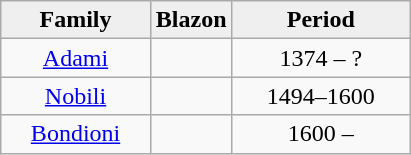<table class="wikitable">
<tr bgcolor="#EFEFEF">
<td align="center"><strong>Family</strong></td>
<td align="center" width=20%><strong>Blazon</strong></td>
<td align="center"><strong>Period</strong></td>
</tr>
<tr>
<td align="center"><a href='#'>Adami</a></td>
<td></td>
<td align="center">1374 – ?</td>
</tr>
<tr>
<td align="center"><a href='#'>Nobili</a></td>
<td></td>
<td align="center">1494–1600</td>
</tr>
<tr>
<td align="center"><a href='#'>Bondioni</a></td>
<td></td>
<td align="center">1600 –</td>
</tr>
</table>
